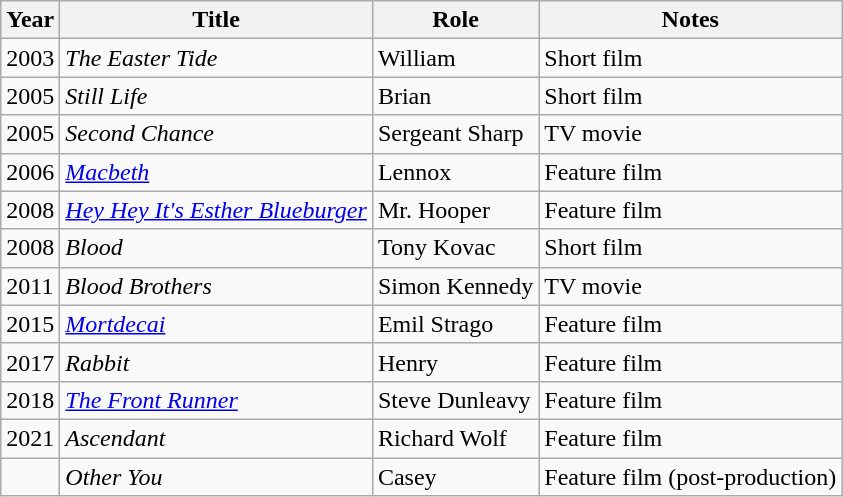<table class="wikitable">
<tr>
<th>Year</th>
<th>Title</th>
<th>Role</th>
<th>Notes</th>
</tr>
<tr>
<td>2003</td>
<td><em>The Easter Tide</em></td>
<td>William</td>
<td>Short film</td>
</tr>
<tr>
<td>2005</td>
<td><em>Still Life</em></td>
<td>Brian</td>
<td>Short film</td>
</tr>
<tr>
<td>2005</td>
<td><em>Second Chance</em></td>
<td>Sergeant Sharp</td>
<td>TV movie</td>
</tr>
<tr>
<td>2006</td>
<td><em><a href='#'>Macbeth</a></em></td>
<td>Lennox</td>
<td>Feature film</td>
</tr>
<tr>
<td>2008</td>
<td><em><a href='#'>Hey Hey It's Esther Blueburger</a></em></td>
<td>Mr. Hooper</td>
<td>Feature film</td>
</tr>
<tr>
<td>2008</td>
<td><em>Blood</em></td>
<td>Tony Kovac</td>
<td>Short film</td>
</tr>
<tr>
<td>2011</td>
<td><em>Blood Brothers</em></td>
<td>Simon Kennedy</td>
<td>TV movie</td>
</tr>
<tr>
<td>2015</td>
<td><em><a href='#'>Mortdecai</a></em></td>
<td>Emil Strago</td>
<td>Feature film</td>
</tr>
<tr>
<td>2017</td>
<td><em>Rabbit</em></td>
<td>Henry</td>
<td>Feature film</td>
</tr>
<tr>
<td>2018</td>
<td><em><a href='#'>The Front Runner</a></em></td>
<td>Steve Dunleavy</td>
<td>Feature film</td>
</tr>
<tr>
<td>2021</td>
<td><em>Ascendant</em></td>
<td>Richard Wolf</td>
<td>Feature film</td>
</tr>
<tr>
<td></td>
<td><em>Other You</em></td>
<td>Casey</td>
<td>Feature film (post-production)</td>
</tr>
</table>
